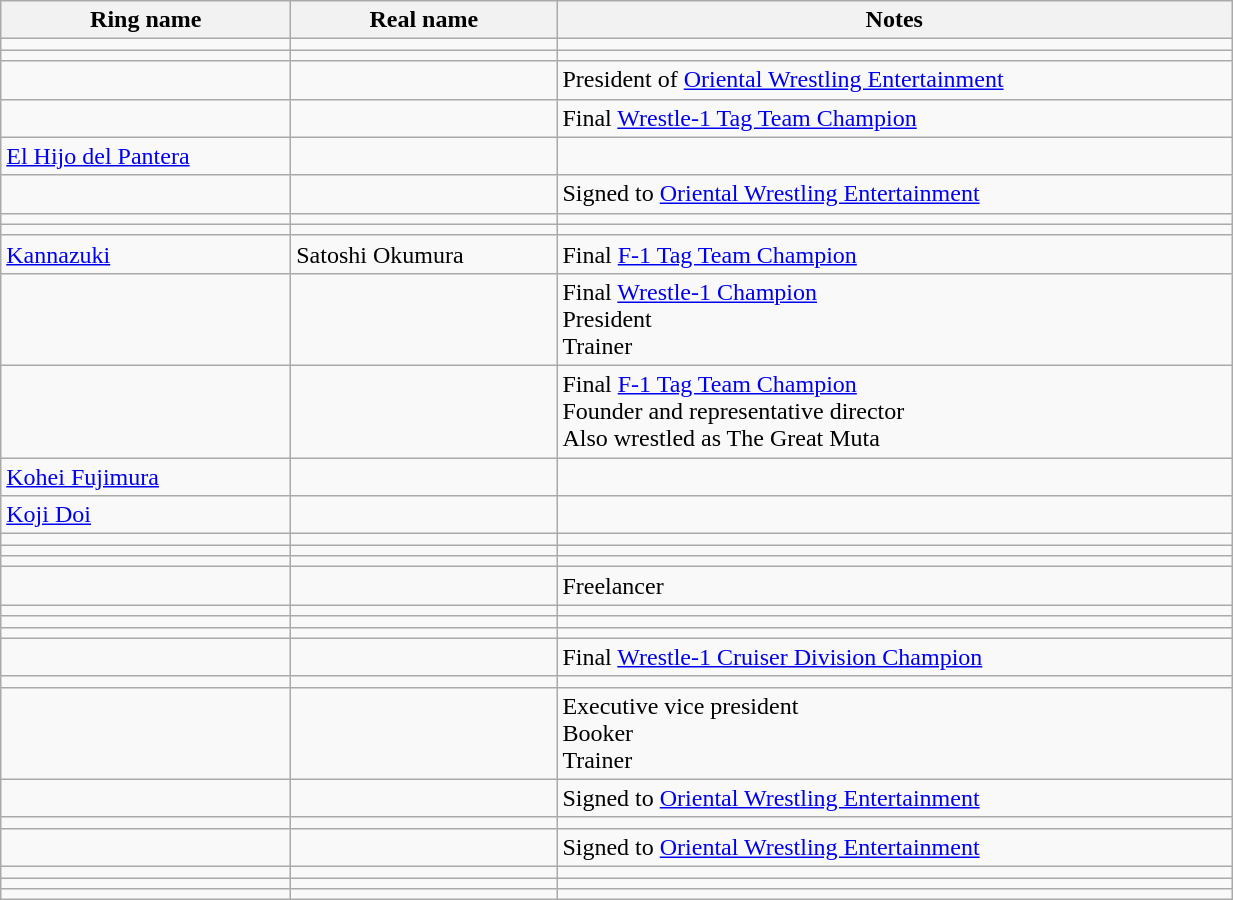<table class="wikitable sortable" align="left center" style="width:65%;">
<tr>
<th width:15%;">Ring name</th>
<th width:15%;">Real name</th>
<th width:20%;">Notes</th>
</tr>
<tr>
<td></td>
<td></td>
<td></td>
</tr>
<tr>
<td></td>
<td></td>
<td></td>
</tr>
<tr>
<td></td>
<td></td>
<td>President of <a href='#'>Oriental Wrestling Entertainment</a></td>
</tr>
<tr>
<td></td>
<td></td>
<td>Final <a href='#'>Wrestle-1 Tag Team Champion</a></td>
</tr>
<tr>
<td><a href='#'>El Hijo del Pantera</a></td>
<td><em></em></td>
<td></td>
</tr>
<tr>
<td></td>
<td></td>
<td>Signed to <a href='#'>Oriental Wrestling Entertainment</a></td>
</tr>
<tr>
<td></td>
<td></td>
<td></td>
</tr>
<tr>
<td></td>
<td></td>
<td></td>
</tr>
<tr>
<td><a href='#'>Kannazuki</a></td>
<td>Satoshi Okumura</td>
<td>Final <a href='#'>F-1 Tag Team Champion</a></td>
</tr>
<tr>
<td></td>
<td></td>
<td>Final <a href='#'>Wrestle-1 Champion</a><br>President<br>Trainer</td>
</tr>
<tr>
<td></td>
<td></td>
<td>Final <a href='#'>F-1 Tag Team Champion</a><br>Founder and representative director<br>Also wrestled as The Great Muta</td>
</tr>
<tr>
<td><a href='#'>Kohei Fujimura</a></td>
<td></td>
<td></td>
</tr>
<tr>
<td><a href='#'>Koji Doi</a></td>
<td></td>
<td></td>
</tr>
<tr>
<td></td>
<td></td>
<td></td>
</tr>
<tr>
<td></td>
<td></td>
<td></td>
</tr>
<tr>
<td></td>
<td></td>
<td></td>
</tr>
<tr>
<td></td>
<td></td>
<td>Freelancer</td>
</tr>
<tr>
<td></td>
<td></td>
<td></td>
</tr>
<tr>
<td></td>
<td></td>
<td></td>
</tr>
<tr>
<td></td>
<td></td>
<td></td>
</tr>
<tr>
<td></td>
<td></td>
<td>Final <a href='#'>Wrestle-1 Cruiser Division Champion</a></td>
</tr>
<tr>
<td></td>
<td></td>
<td></td>
</tr>
<tr>
<td></td>
<td></td>
<td>Executive vice president<br>Booker<br>Trainer</td>
</tr>
<tr>
<td></td>
<td></td>
<td>Signed to <a href='#'>Oriental Wrestling Entertainment</a></td>
</tr>
<tr>
<td></td>
<td></td>
<td></td>
</tr>
<tr>
<td></td>
<td></td>
<td>Signed to <a href='#'>Oriental Wrestling Entertainment</a></td>
</tr>
<tr>
<td></td>
<td></td>
<td></td>
</tr>
<tr>
<td></td>
<td></td>
<td></td>
</tr>
<tr>
<td></td>
<td></td>
<td></td>
</tr>
</table>
